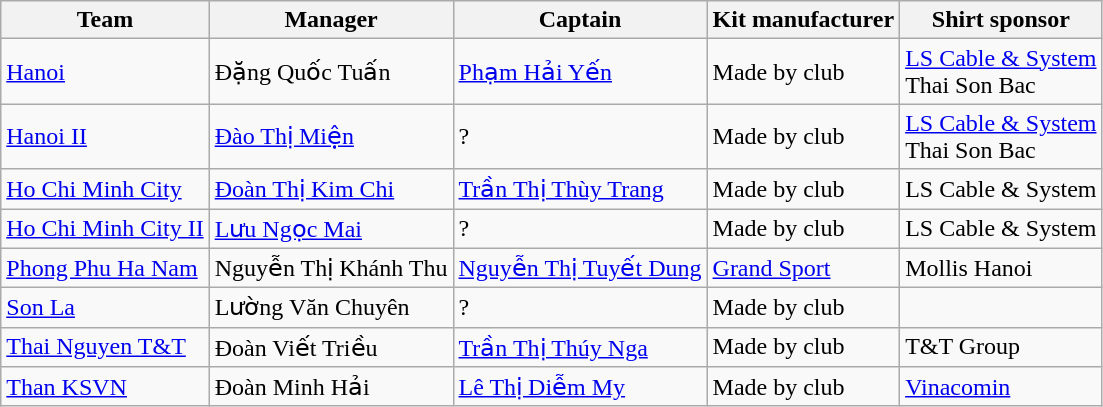<table class="wikitable sortable">
<tr>
<th>Team</th>
<th>Manager</th>
<th>Captain</th>
<th>Kit manufacturer</th>
<th>Shirt sponsor</th>
</tr>
<tr>
<td><a href='#'>Hanoi</a></td>
<td> Đặng Quốc Tuấn</td>
<td> <a href='#'>Phạm Hải Yến</a></td>
<td>Made by club</td>
<td><a href='#'>LS Cable & System</a><br>Thai Son Bac</td>
</tr>
<tr>
<td><a href='#'>Hanoi II</a></td>
<td> <a href='#'>Đào Thị Miện</a></td>
<td> ?</td>
<td>Made by club</td>
<td><a href='#'>LS Cable & System</a><br>Thai Son Bac</td>
</tr>
<tr>
<td><a href='#'>Ho Chi Minh City</a></td>
<td> <a href='#'>Đoàn Thị Kim Chi</a></td>
<td> <a href='#'>Trần Thị Thùy Trang</a></td>
<td>Made by club</td>
<td>LS Cable & System</td>
</tr>
<tr>
<td><a href='#'>Ho Chi Minh City II</a></td>
<td> <a href='#'>Lưu Ngọc Mai</a></td>
<td> ?</td>
<td>Made by club</td>
<td>LS Cable & System</td>
</tr>
<tr>
<td><a href='#'>Phong Phu Ha Nam</a></td>
<td> Nguyễn Thị Khánh Thu</td>
<td> <a href='#'>Nguyễn Thị Tuyết Dung</a></td>
<td><a href='#'>Grand Sport</a></td>
<td>Mollis Hanoi</td>
</tr>
<tr>
<td><a href='#'>Son La</a></td>
<td> Lường Văn Chuyên</td>
<td> ?</td>
<td>Made by club</td>
<td></td>
</tr>
<tr>
<td><a href='#'>Thai Nguyen T&T</a></td>
<td> Đoàn Viết Triều</td>
<td> <a href='#'>Trần Thị Thúy Nga</a></td>
<td>Made by club</td>
<td>T&T Group</td>
</tr>
<tr>
<td><a href='#'>Than KSVN</a></td>
<td> Đoàn Minh Hải</td>
<td> <a href='#'>Lê Thị Diễm My</a></td>
<td>Made by club</td>
<td><a href='#'>Vinacomin</a></td>
</tr>
</table>
